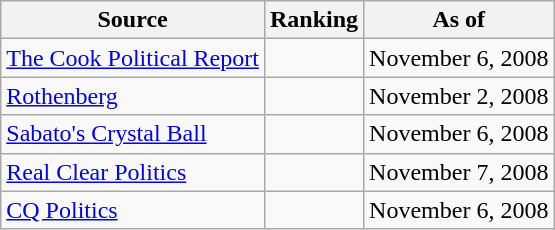<table class="wikitable" style="text-align:center">
<tr>
<th>Source</th>
<th>Ranking</th>
<th>As of</th>
</tr>
<tr>
<td align=left><a href='#'>The Cook Political Report</a></td>
<td></td>
<td>November 6, 2008</td>
</tr>
<tr>
<td align=left><a href='#'>Rothenberg</a></td>
<td></td>
<td>November 2, 2008</td>
</tr>
<tr>
<td align=left><a href='#'>Sabato's Crystal Ball</a></td>
<td></td>
<td>November 6, 2008</td>
</tr>
<tr>
<td align=left><a href='#'>Real Clear Politics</a></td>
<td></td>
<td>November 7, 2008</td>
</tr>
<tr>
<td align=left><a href='#'>CQ Politics</a></td>
<td></td>
<td>November 6, 2008</td>
</tr>
</table>
